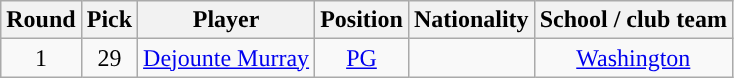<table class="wikitable sortable sortable">
<tr>
<th>Round</th>
<th>Pick</th>
<th>Player</th>
<th>Position</th>
<th>Nationality</th>
<th>School / club team</th>
</tr>
<tr style="text-align: center">
<td>1</td>
<td>29</td>
<td><a href='#'>Dejounte Murray</a></td>
<td><a href='#'>PG</a></td>
<td></td>
<td><a href='#'>Washington</a></td>
</tr>
</table>
